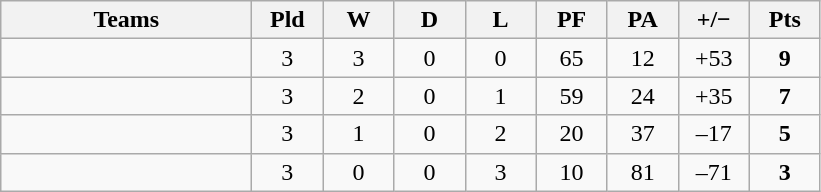<table class="wikitable" style="text-align: center;">
<tr>
<th width="160">Teams</th>
<th width="40">Pld</th>
<th width="40">W</th>
<th width="40">D</th>
<th width="40">L</th>
<th width="40">PF</th>
<th width="40">PA</th>
<th width="40">+/−</th>
<th width="40">Pts</th>
</tr>
<tr>
<td align=left></td>
<td>3</td>
<td>3</td>
<td>0</td>
<td>0</td>
<td>65</td>
<td>12</td>
<td>+53</td>
<td><strong>9</strong></td>
</tr>
<tr>
<td align=left></td>
<td>3</td>
<td>2</td>
<td>0</td>
<td>1</td>
<td>59</td>
<td>24</td>
<td>+35</td>
<td><strong>7</strong></td>
</tr>
<tr>
<td align=left></td>
<td>3</td>
<td>1</td>
<td>0</td>
<td>2</td>
<td>20</td>
<td>37</td>
<td>–17</td>
<td><strong>5</strong></td>
</tr>
<tr>
<td align=left></td>
<td>3</td>
<td>0</td>
<td>0</td>
<td>3</td>
<td>10</td>
<td>81</td>
<td>–71</td>
<td><strong>3</strong></td>
</tr>
</table>
